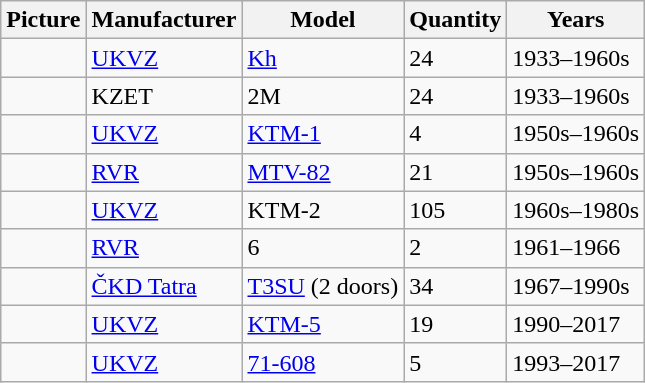<table class="wikitable sortable">
<tr>
<th>Picture</th>
<th>Manufacturer</th>
<th>Model</th>
<th>Quantity</th>
<th>Years</th>
</tr>
<tr>
<td></td>
<td> <a href='#'>UKVZ</a></td>
<td><a href='#'>Kh</a></td>
<td>24</td>
<td>1933–1960s</td>
</tr>
<tr>
<td></td>
<td> KZET</td>
<td>2M</td>
<td>24</td>
<td>1933–1960s</td>
</tr>
<tr>
<td></td>
<td> <a href='#'>UKVZ</a></td>
<td><a href='#'>KTM-1</a></td>
<td>4</td>
<td>1950s–1960s</td>
</tr>
<tr>
<td></td>
<td> <a href='#'>RVR</a></td>
<td><a href='#'>MTV-82</a></td>
<td>21</td>
<td>1950s–1960s</td>
</tr>
<tr>
<td></td>
<td> <a href='#'>UKVZ</a></td>
<td>KTM-2</td>
<td>105</td>
<td>1960s–1980s</td>
</tr>
<tr>
<td></td>
<td> <a href='#'>RVR</a></td>
<td>6</td>
<td>2</td>
<td>1961–1966</td>
</tr>
<tr>
<td></td>
<td> <a href='#'>ČKD Tatra</a></td>
<td><a href='#'>T3SU</a> (2 doors)</td>
<td>34</td>
<td>1967–1990s</td>
</tr>
<tr>
<td></td>
<td> <a href='#'>UKVZ</a></td>
<td><a href='#'>KTM-5</a></td>
<td>19</td>
<td>1990–2017</td>
</tr>
<tr>
<td></td>
<td> <a href='#'>UKVZ</a></td>
<td><a href='#'>71-608</a></td>
<td>5</td>
<td>1993–2017</td>
</tr>
</table>
